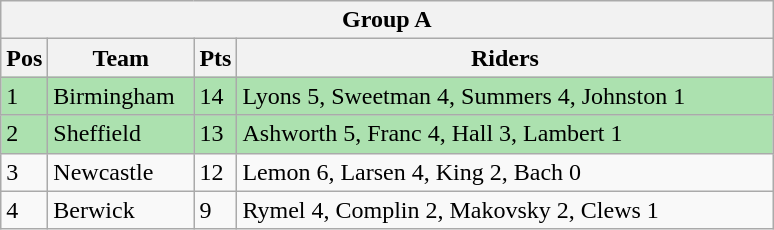<table class="wikitable">
<tr>
<th colspan="4">Group A</th>
</tr>
<tr>
<th width=20>Pos</th>
<th width=90>Team</th>
<th width=20>Pts</th>
<th width=350>Riders</th>
</tr>
<tr style="background:#ACE1AF;">
<td>1</td>
<td align=left>Birmingham</td>
<td>14</td>
<td>Lyons 5, Sweetman 4, Summers 4, Johnston 1</td>
</tr>
<tr style="background:#ACE1AF;">
<td>2</td>
<td align=left>Sheffield</td>
<td>13</td>
<td>Ashworth 5, Franc 4, Hall 3, Lambert 1</td>
</tr>
<tr>
<td>3</td>
<td align=left>Newcastle</td>
<td>12</td>
<td>Lemon 6, Larsen 4, King 2, Bach 0</td>
</tr>
<tr>
<td>4</td>
<td align=left>Berwick</td>
<td>9</td>
<td>Rymel 4, Complin 2, Makovsky 2, Clews 1</td>
</tr>
</table>
